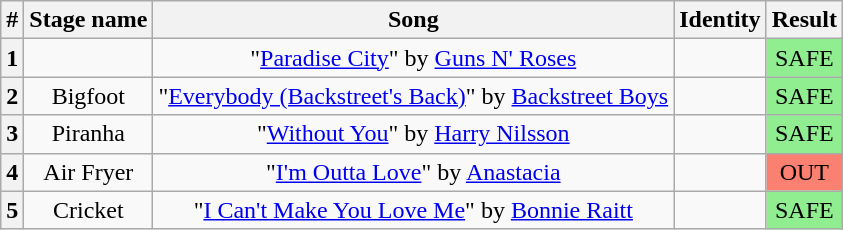<table class="wikitable plainrowheaders" style="text-align: center;">
<tr>
<th>#</th>
<th>Stage name</th>
<th>Song</th>
<th>Identity</th>
<th>Result</th>
</tr>
<tr>
<th>1</th>
<td></td>
<td>"<a href='#'>Paradise City</a>" by <a href='#'>Guns N' Roses</a></td>
<td></td>
<td bgcolor="lightgreen">SAFE</td>
</tr>
<tr>
<th>2</th>
<td>Bigfoot</td>
<td>"<a href='#'>Everybody (Backstreet's Back)</a>" by  <a href='#'>Backstreet Boys</a></td>
<td></td>
<td bgcolor="lightgreen">SAFE</td>
</tr>
<tr>
<th>3</th>
<td>Piranha</td>
<td>"<a href='#'>Without You</a>" by <a href='#'>Harry Nilsson</a></td>
<td></td>
<td bgcolor="lightgreen">SAFE</td>
</tr>
<tr>
<th>4</th>
<td>Air Fryer</td>
<td>"<a href='#'>I'm Outta Love</a>" by <a href='#'>Anastacia</a></td>
<td></td>
<td bgcolor="salmon">OUT</td>
</tr>
<tr>
<th>5</th>
<td>Cricket</td>
<td>"<a href='#'>I Can't Make You Love Me</a>" by <a href='#'>Bonnie Raitt</a></td>
<td></td>
<td bgcolor="lightgreen">SAFE</td>
</tr>
</table>
